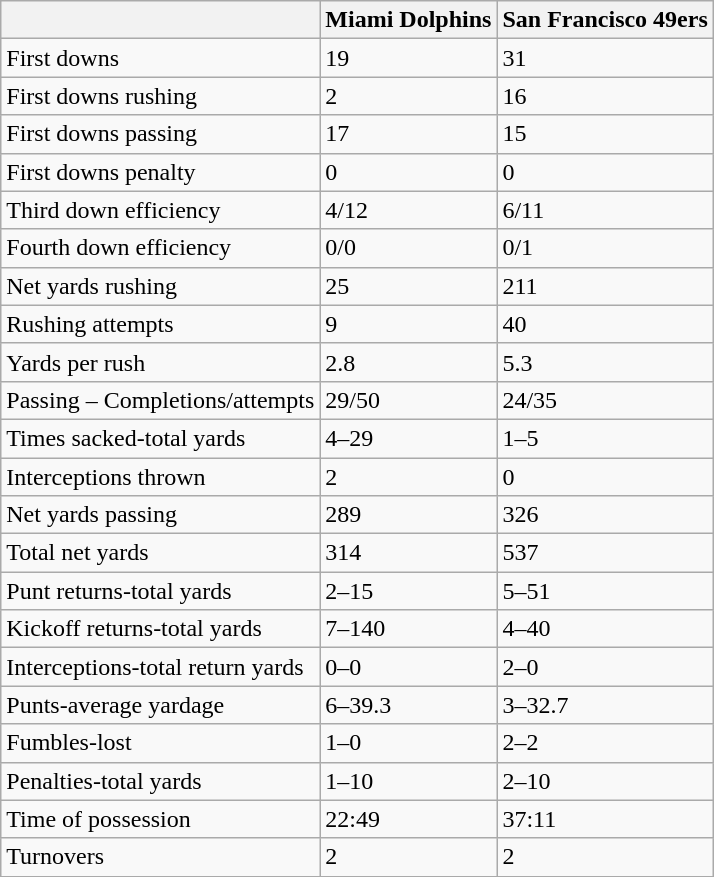<table class="wikitable">
<tr>
<th></th>
<th><strong>Miami Dolphins</strong></th>
<th><strong>San Francisco 49ers</strong></th>
</tr>
<tr>
<td>First downs</td>
<td>19</td>
<td>31</td>
</tr>
<tr>
<td>First downs rushing</td>
<td>2</td>
<td>16</td>
</tr>
<tr>
<td>First downs passing</td>
<td>17</td>
<td>15</td>
</tr>
<tr>
<td>First downs penalty</td>
<td>0</td>
<td>0</td>
</tr>
<tr>
<td>Third down efficiency</td>
<td>4/12</td>
<td>6/11</td>
</tr>
<tr>
<td>Fourth down efficiency</td>
<td>0/0</td>
<td>0/1</td>
</tr>
<tr>
<td>Net yards rushing</td>
<td>25</td>
<td>211</td>
</tr>
<tr>
<td>Rushing attempts</td>
<td>9</td>
<td>40</td>
</tr>
<tr>
<td>Yards per rush</td>
<td>2.8</td>
<td>5.3</td>
</tr>
<tr>
<td>Passing – Completions/attempts</td>
<td>29/50</td>
<td>24/35</td>
</tr>
<tr>
<td>Times sacked-total yards</td>
<td>4–29</td>
<td>1–5</td>
</tr>
<tr>
<td>Interceptions thrown</td>
<td>2</td>
<td>0</td>
</tr>
<tr>
<td>Net yards passing</td>
<td>289</td>
<td>326</td>
</tr>
<tr>
<td>Total net yards</td>
<td>314</td>
<td>537</td>
</tr>
<tr>
<td>Punt returns-total yards</td>
<td>2–15</td>
<td>5–51</td>
</tr>
<tr>
<td>Kickoff returns-total yards</td>
<td>7–140</td>
<td>4–40</td>
</tr>
<tr>
<td>Interceptions-total return yards</td>
<td>0–0</td>
<td>2–0</td>
</tr>
<tr>
<td>Punts-average yardage</td>
<td>6–39.3</td>
<td>3–32.7</td>
</tr>
<tr>
<td>Fumbles-lost</td>
<td>1–0</td>
<td>2–2</td>
</tr>
<tr>
<td>Penalties-total yards</td>
<td>1–10</td>
<td>2–10</td>
</tr>
<tr>
<td>Time of possession</td>
<td>22:49</td>
<td>37:11</td>
</tr>
<tr>
<td>Turnovers</td>
<td>2</td>
<td>2</td>
</tr>
<tr>
</tr>
</table>
